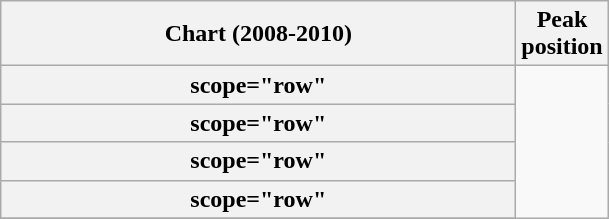<table class="wikitable sortable plainrowheaders">
<tr>
<th scope="col" style="width:21em;">Chart (2008-2010)</th>
<th scope="col">Peak<br>position</th>
</tr>
<tr>
<th>scope="row" </th>
</tr>
<tr>
<th>scope="row" </th>
</tr>
<tr>
<th>scope="row" </th>
</tr>
<tr>
<th>scope="row"</th>
</tr>
<tr>
</tr>
</table>
